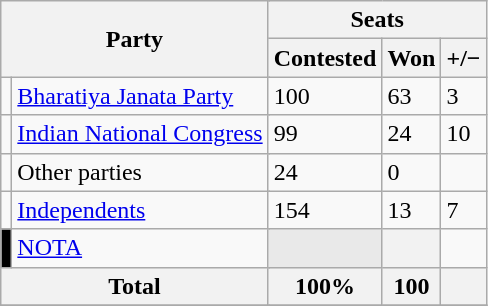<table class="wikitable">
<tr>
<th colspan="4" rowspan="2">Party</th>
<th colspan="3">Seats</th>
</tr>
<tr>
<th>Contested</th>
<th>Won</th>
<th><strong>+/−</strong></th>
</tr>
<tr>
<td></td>
<td colspan="3"><a href='#'>Bharatiya Janata Party</a></td>
<td>100</td>
<td>63</td>
<td>3</td>
</tr>
<tr>
<td></td>
<td colspan="3"><a href='#'>Indian National Congress</a></td>
<td>99</td>
<td>24</td>
<td>10</td>
</tr>
<tr>
<td></td>
<td colspan="3">Other parties</td>
<td>24</td>
<td>0</td>
<td></td>
</tr>
<tr>
<td></td>
<td colspan="3"><a href='#'>Independents</a></td>
<td>154</td>
<td>13</td>
<td>7</td>
</tr>
<tr>
<td style="background:Black; color:White"></td>
<td colspan="3"><a href='#'>NOTA</a></td>
<th style="background-color:#E9E9E9"></th>
<th></th>
<td></td>
</tr>
<tr>
<th colspan="4">Total</th>
<th>100%</th>
<th>100</th>
<th></th>
</tr>
<tr>
</tr>
</table>
